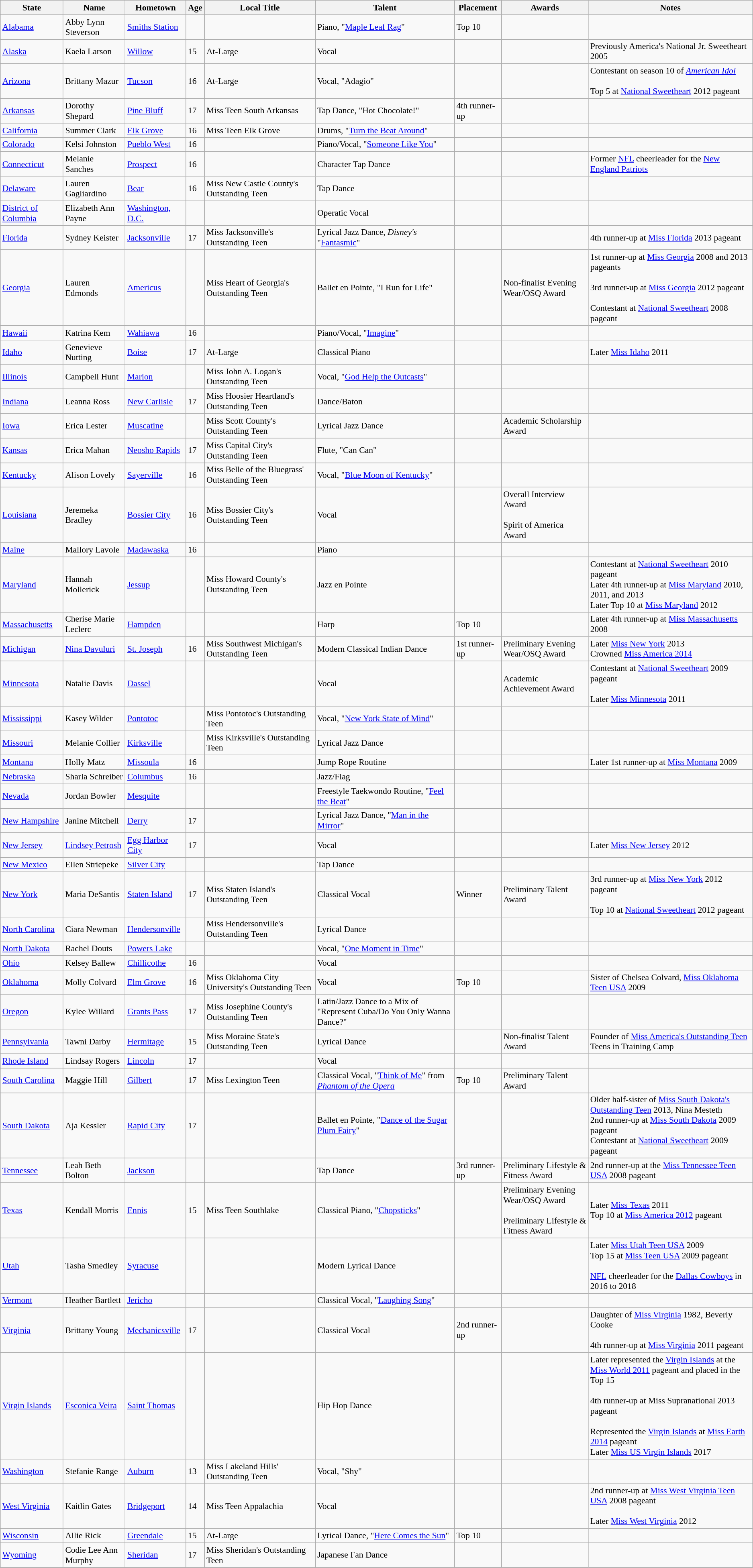<table class="wikitable sortable" style="font-size:90%">
<tr>
<th>State</th>
<th>Name</th>
<th>Hometown</th>
<th>Age</th>
<th>Local Title</th>
<th>Talent</th>
<th>Placement</th>
<th>Awards</th>
<th>Notes</th>
</tr>
<tr>
<td> <a href='#'>Alabama</a></td>
<td>Abby Lynn Steverson</td>
<td><a href='#'>Smiths Station</a></td>
<td></td>
<td></td>
<td>Piano, "<a href='#'>Maple Leaf Rag</a>"</td>
<td>Top 10</td>
<td></td>
<td></td>
</tr>
<tr>
<td> <a href='#'>Alaska</a></td>
<td>Kaela Larson</td>
<td><a href='#'>Willow</a></td>
<td>15</td>
<td>At-Large</td>
<td>Vocal</td>
<td></td>
<td></td>
<td>Previously America's National Jr. Sweetheart 2005</td>
</tr>
<tr>
<td> <a href='#'>Arizona</a></td>
<td>Brittany Mazur</td>
<td><a href='#'>Tucson</a></td>
<td>16</td>
<td>At-Large</td>
<td>Vocal, "Adagio"</td>
<td></td>
<td></td>
<td>Contestant on season 10 of <em><a href='#'>American Idol</a></em><br><br>Top 5 at <a href='#'>National Sweetheart</a> 2012 pageant</td>
</tr>
<tr>
<td> <a href='#'>Arkansas</a></td>
<td>Dorothy Shepard</td>
<td><a href='#'>Pine Bluff</a></td>
<td>17</td>
<td>Miss Teen South Arkansas</td>
<td>Tap Dance, "Hot Chocolate!"</td>
<td>4th runner-up</td>
<td></td>
<td></td>
</tr>
<tr>
<td> <a href='#'>California</a></td>
<td>Summer Clark</td>
<td><a href='#'>Elk Grove</a></td>
<td>16</td>
<td>Miss Teen Elk Grove</td>
<td>Drums, "<a href='#'>Turn the Beat Around</a>"</td>
<td></td>
<td></td>
<td></td>
</tr>
<tr>
<td> <a href='#'>Colorado</a></td>
<td>Kelsi Johnston</td>
<td><a href='#'>Pueblo West</a></td>
<td>16</td>
<td></td>
<td>Piano/Vocal, "<a href='#'>Someone Like You</a>"</td>
<td></td>
<td></td>
<td></td>
</tr>
<tr>
<td> <a href='#'>Connecticut</a></td>
<td>Melanie Sanches</td>
<td><a href='#'>Prospect</a></td>
<td>16</td>
<td></td>
<td>Character Tap Dance</td>
<td></td>
<td></td>
<td>Former <a href='#'>NFL</a> cheerleader for the <a href='#'>New England Patriots</a></td>
</tr>
<tr>
<td> <a href='#'>Delaware</a></td>
<td>Lauren Gagliardino</td>
<td><a href='#'>Bear</a></td>
<td>16</td>
<td>Miss New Castle County's Outstanding Teen</td>
<td>Tap Dance</td>
<td></td>
<td></td>
<td></td>
</tr>
<tr>
<td> <a href='#'>District of Columbia</a></td>
<td>Elizabeth Ann Payne</td>
<td><a href='#'>Washington, D.C.</a></td>
<td></td>
<td></td>
<td>Operatic Vocal</td>
<td></td>
<td></td>
<td></td>
</tr>
<tr>
<td> <a href='#'>Florida</a></td>
<td>Sydney Keister</td>
<td><a href='#'>Jacksonville</a></td>
<td>17</td>
<td>Miss Jacksonville's Outstanding Teen</td>
<td>Lyrical Jazz Dance, <em>Disney's</em> "<a href='#'>Fantasmic</a>"</td>
<td></td>
<td></td>
<td>4th runner-up at <a href='#'>Miss Florida</a> 2013 pageant</td>
</tr>
<tr>
<td> <a href='#'>Georgia</a></td>
<td>Lauren Edmonds</td>
<td><a href='#'>Americus</a></td>
<td></td>
<td>Miss Heart of Georgia's Outstanding Teen</td>
<td>Ballet en Pointe, "I Run for Life"</td>
<td></td>
<td>Non-finalist Evening Wear/OSQ Award</td>
<td>1st runner-up at <a href='#'>Miss Georgia</a> 2008 and 2013 pageants<br><br>3rd runner-up at <a href='#'>Miss Georgia</a> 2012 pageant<br><br>Contestant at <a href='#'>National Sweetheart</a> 2008 pageant</td>
</tr>
<tr>
<td> <a href='#'>Hawaii</a></td>
<td>Katrina Kem</td>
<td><a href='#'>Wahiawa</a></td>
<td>16</td>
<td></td>
<td>Piano/Vocal, "<a href='#'>Imagine</a>"</td>
<td></td>
<td></td>
<td></td>
</tr>
<tr>
<td> <a href='#'>Idaho</a></td>
<td>Genevieve Nutting</td>
<td><a href='#'>Boise</a></td>
<td>17</td>
<td>At-Large</td>
<td>Classical Piano</td>
<td></td>
<td></td>
<td>Later <a href='#'>Miss Idaho</a> 2011</td>
</tr>
<tr>
<td> <a href='#'>Illinois</a></td>
<td>Campbell Hunt</td>
<td><a href='#'>Marion</a></td>
<td></td>
<td>Miss John A. Logan's Outstanding Teen</td>
<td>Vocal, "<a href='#'>God Help the Outcasts</a>"</td>
<td></td>
<td></td>
<td></td>
</tr>
<tr>
<td> <a href='#'>Indiana</a></td>
<td>Leanna Ross</td>
<td><a href='#'>New Carlisle</a></td>
<td>17</td>
<td>Miss Hoosier Heartland's Outstanding Teen</td>
<td>Dance/Baton</td>
<td></td>
<td></td>
<td></td>
</tr>
<tr>
<td> <a href='#'>Iowa</a></td>
<td>Erica Lester</td>
<td><a href='#'>Muscatine</a></td>
<td></td>
<td>Miss Scott County's Outstanding Teen</td>
<td>Lyrical Jazz Dance</td>
<td></td>
<td>Academic Scholarship Award</td>
<td></td>
</tr>
<tr>
<td> <a href='#'>Kansas</a></td>
<td>Erica Mahan</td>
<td><a href='#'>Neosho Rapids</a></td>
<td>17</td>
<td>Miss Capital City's Outstanding Teen</td>
<td>Flute, "Can Can"</td>
<td></td>
<td></td>
<td></td>
</tr>
<tr>
<td> <a href='#'>Kentucky</a></td>
<td>Alison Lovely</td>
<td><a href='#'>Sayerville</a></td>
<td>16</td>
<td>Miss Belle of the Bluegrass' Outstanding Teen</td>
<td>Vocal, "<a href='#'>Blue Moon of Kentucky</a>"</td>
<td></td>
<td></td>
<td></td>
</tr>
<tr>
<td> <a href='#'>Louisiana</a></td>
<td>Jeremeka Bradley</td>
<td><a href='#'>Bossier City</a></td>
<td>16</td>
<td>Miss Bossier City's Outstanding Teen</td>
<td>Vocal</td>
<td></td>
<td>Overall Interview Award<br><br>Spirit of America Award</td>
<td></td>
</tr>
<tr>
<td> <a href='#'>Maine</a></td>
<td>Mallory Lavole</td>
<td><a href='#'>Madawaska</a></td>
<td>16</td>
<td></td>
<td>Piano</td>
<td></td>
<td></td>
<td></td>
</tr>
<tr>
<td> <a href='#'>Maryland</a></td>
<td>Hannah Mollerick</td>
<td><a href='#'>Jessup</a></td>
<td></td>
<td>Miss Howard County's Outstanding Teen</td>
<td>Jazz en Pointe</td>
<td></td>
<td></td>
<td>Contestant at <a href='#'>National Sweetheart</a> 2010 pageant<br>Later 4th runner-up at <a href='#'>Miss Maryland</a> 2010, 2011, and 2013<br>Later Top 10 at <a href='#'>Miss Maryland</a> 2012</td>
</tr>
<tr>
<td> <a href='#'>Massachusetts</a></td>
<td>Cherise Marie Leclerc</td>
<td><a href='#'>Hampden</a></td>
<td></td>
<td></td>
<td>Harp</td>
<td>Top 10</td>
<td></td>
<td>Later 4th runner-up at <a href='#'>Miss Massachusetts</a> 2008</td>
</tr>
<tr>
<td> <a href='#'>Michigan</a></td>
<td><a href='#'>Nina Davuluri</a></td>
<td><a href='#'>St. Joseph</a></td>
<td>16</td>
<td>Miss Southwest Michigan's Outstanding Teen</td>
<td>Modern Classical Indian Dance</td>
<td>1st runner-up</td>
<td>Preliminary Evening Wear/OSQ Award</td>
<td>Later <a href='#'>Miss New York</a> 2013<br>Crowned <a href='#'>Miss America 2014</a></td>
</tr>
<tr>
<td> <a href='#'>Minnesota</a></td>
<td>Natalie Davis</td>
<td><a href='#'>Dassel</a></td>
<td></td>
<td></td>
<td>Vocal</td>
<td></td>
<td>Academic Achievement Award</td>
<td>Contestant at <a href='#'>National Sweetheart</a> 2009 pageant<br><br>Later <a href='#'>Miss Minnesota</a> 2011</td>
</tr>
<tr>
<td> <a href='#'>Mississippi</a></td>
<td>Kasey Wilder</td>
<td><a href='#'>Pontotoc</a></td>
<td></td>
<td>Miss Pontotoc's Outstanding Teen</td>
<td>Vocal, "<a href='#'>New York State of Mind</a>"</td>
<td></td>
<td></td>
<td></td>
</tr>
<tr>
<td> <a href='#'>Missouri</a></td>
<td>Melanie Collier</td>
<td><a href='#'>Kirksville</a></td>
<td></td>
<td>Miss Kirksville's Outstanding Teen</td>
<td>Lyrical Jazz Dance</td>
<td></td>
<td></td>
<td></td>
</tr>
<tr>
<td> <a href='#'>Montana</a></td>
<td>Holly Matz</td>
<td><a href='#'>Missoula</a></td>
<td>16</td>
<td></td>
<td>Jump Rope Routine</td>
<td></td>
<td></td>
<td>Later 1st runner-up at <a href='#'>Miss Montana</a> 2009</td>
</tr>
<tr>
<td> <a href='#'>Nebraska</a></td>
<td>Sharla Schreiber</td>
<td><a href='#'>Columbus</a></td>
<td>16</td>
<td></td>
<td>Jazz/Flag</td>
<td></td>
<td></td>
<td></td>
</tr>
<tr>
<td> <a href='#'>Nevada</a></td>
<td>Jordan Bowler</td>
<td><a href='#'>Mesquite</a></td>
<td></td>
<td></td>
<td>Freestyle Taekwondo Routine, "<a href='#'>Feel the Beat</a>"</td>
<td></td>
<td></td>
<td></td>
</tr>
<tr>
<td> <a href='#'>New Hampshire</a></td>
<td>Janine Mitchell</td>
<td><a href='#'>Derry</a></td>
<td>17</td>
<td></td>
<td>Lyrical Jazz Dance, "<a href='#'>Man in the Mirror</a>"</td>
<td></td>
<td></td>
<td></td>
</tr>
<tr>
<td> <a href='#'>New Jersey</a></td>
<td><a href='#'>Lindsey Petrosh</a></td>
<td><a href='#'>Egg Harbor City</a></td>
<td>17</td>
<td></td>
<td>Vocal</td>
<td></td>
<td></td>
<td>Later <a href='#'>Miss New Jersey</a> 2012</td>
</tr>
<tr>
<td> <a href='#'>New Mexico</a></td>
<td>Ellen Striepeke</td>
<td><a href='#'>Silver City</a></td>
<td></td>
<td></td>
<td>Tap Dance</td>
<td></td>
<td></td>
<td></td>
</tr>
<tr>
<td> <a href='#'>New York</a></td>
<td>Maria DeSantis</td>
<td><a href='#'>Staten Island</a></td>
<td>17</td>
<td>Miss Staten Island's Outstanding Teen</td>
<td>Classical Vocal</td>
<td>Winner</td>
<td>Preliminary Talent Award</td>
<td>3rd runner-up at <a href='#'>Miss New York</a> 2012 pageant<br><br>Top 10 at <a href='#'>National Sweetheart</a> 2012 pageant</td>
</tr>
<tr>
<td> <a href='#'>North Carolina</a></td>
<td>Ciara Newman</td>
<td><a href='#'>Hendersonville</a></td>
<td></td>
<td>Miss Hendersonville's Outstanding Teen</td>
<td>Lyrical Dance</td>
<td></td>
<td></td>
<td></td>
</tr>
<tr>
<td> <a href='#'>North Dakota</a></td>
<td>Rachel Douts</td>
<td><a href='#'>Powers Lake</a></td>
<td></td>
<td></td>
<td>Vocal, "<a href='#'>One Moment in Time</a>"</td>
<td></td>
<td></td>
<td></td>
</tr>
<tr>
<td> <a href='#'>Ohio</a></td>
<td>Kelsey Ballew</td>
<td><a href='#'>Chillicothe</a></td>
<td>16</td>
<td></td>
<td>Vocal</td>
<td></td>
<td></td>
<td></td>
</tr>
<tr>
<td> <a href='#'>Oklahoma</a></td>
<td>Molly Colvard</td>
<td><a href='#'>Elm Grove</a></td>
<td>16</td>
<td>Miss Oklahoma City University's Outstanding Teen</td>
<td>Vocal</td>
<td>Top 10</td>
<td></td>
<td>Sister of Chelsea Colvard, <a href='#'>Miss Oklahoma Teen USA</a> 2009</td>
</tr>
<tr>
<td> <a href='#'>Oregon</a></td>
<td>Kylee Willard</td>
<td><a href='#'>Grants Pass</a></td>
<td>17</td>
<td>Miss Josephine County's Outstanding Teen</td>
<td>Latin/Jazz Dance to a Mix of "Represent Cuba/Do You Only Wanna Dance?"</td>
<td></td>
<td></td>
<td></td>
</tr>
<tr>
<td> <a href='#'>Pennsylvania</a></td>
<td>Tawni Darby</td>
<td><a href='#'>Hermitage</a></td>
<td>15</td>
<td>Miss Moraine State's Outstanding Teen</td>
<td>Lyrical Dance</td>
<td></td>
<td>Non-finalist Talent Award</td>
<td>Founder of <a href='#'>Miss America's Outstanding Teen</a> Teens in Training Camp</td>
</tr>
<tr>
<td> <a href='#'>Rhode Island</a></td>
<td>Lindsay Rogers</td>
<td><a href='#'>Lincoln</a></td>
<td>17</td>
<td></td>
<td>Vocal</td>
<td></td>
<td></td>
<td></td>
</tr>
<tr>
<td> <a href='#'>South Carolina</a></td>
<td>Maggie Hill</td>
<td><a href='#'>Gilbert</a></td>
<td>17</td>
<td>Miss Lexington Teen</td>
<td>Classical Vocal, "<a href='#'>Think of Me</a>" from <em><a href='#'>Phantom of the Opera</a></em></td>
<td>Top 10</td>
<td>Preliminary Talent Award</td>
<td></td>
</tr>
<tr>
<td> <a href='#'>South Dakota</a></td>
<td>Aja Kessler</td>
<td><a href='#'>Rapid City</a></td>
<td>17</td>
<td></td>
<td>Ballet en Pointe, "<a href='#'>Dance of the Sugar Plum Fairy</a>"</td>
<td></td>
<td></td>
<td>Older half-sister of <a href='#'>Miss South Dakota's Outstanding Teen</a> 2013, Nina Mesteth<br>2nd runner-up at <a href='#'>Miss South Dakota</a> 2009 pageant<br>Contestant at <a href='#'>National Sweetheart</a> 2009 pageant</td>
</tr>
<tr>
<td> <a href='#'>Tennessee</a></td>
<td>Leah Beth Bolton</td>
<td><a href='#'>Jackson</a></td>
<td></td>
<td></td>
<td>Tap Dance</td>
<td>3rd runner-up</td>
<td>Preliminary Lifestyle & Fitness Award</td>
<td>2nd runner-up at the <a href='#'>Miss Tennessee Teen USA</a> 2008 pageant</td>
</tr>
<tr>
<td> <a href='#'>Texas</a></td>
<td>Kendall Morris</td>
<td><a href='#'>Ennis</a></td>
<td>15</td>
<td>Miss Teen Southlake</td>
<td>Classical Piano, "<a href='#'>Chopsticks</a>"</td>
<td></td>
<td>Preliminary Evening Wear/OSQ Award<br><br>Preliminary Lifestyle & Fitness Award</td>
<td>Later <a href='#'>Miss Texas</a> 2011<br>Top 10 at <a href='#'>Miss America 2012</a> pageant</td>
</tr>
<tr>
<td> <a href='#'>Utah</a></td>
<td>Tasha Smedley</td>
<td><a href='#'>Syracuse</a></td>
<td></td>
<td></td>
<td>Modern Lyrical Dance</td>
<td></td>
<td></td>
<td>Later <a href='#'>Miss Utah Teen USA</a> 2009<br>Top 15 at <a href='#'>Miss Teen USA</a> 2009 pageant<br><br><a href='#'>NFL</a> cheerleader for the <a href='#'>Dallas Cowboys</a> in 2016 to 2018</td>
</tr>
<tr>
<td> <a href='#'>Vermont</a></td>
<td>Heather Bartlett</td>
<td><a href='#'>Jericho</a></td>
<td></td>
<td></td>
<td>Classical Vocal, "<a href='#'>Laughing Song</a>"</td>
<td></td>
<td></td>
<td></td>
</tr>
<tr>
<td> <a href='#'>Virginia</a></td>
<td>Brittany Young</td>
<td><a href='#'>Mechanicsville</a></td>
<td>17</td>
<td></td>
<td>Classical Vocal</td>
<td>2nd runner-up</td>
<td></td>
<td>Daughter of <a href='#'>Miss Virginia</a> 1982, Beverly Cooke<br><br>4th runner-up at <a href='#'>Miss Virginia</a> 2011 pageant</td>
</tr>
<tr>
<td> <a href='#'>Virgin Islands</a></td>
<td><a href='#'>Esconica Veira</a></td>
<td><a href='#'>Saint Thomas</a></td>
<td></td>
<td></td>
<td>Hip Hop Dance</td>
<td></td>
<td></td>
<td>Later represented the <a href='#'>Virgin Islands</a> at the <a href='#'>Miss World 2011</a> pageant and placed in the Top 15<br><br>4th runner-up at Miss Supranational 2013 pageant<br><br>Represented the <a href='#'>Virgin Islands</a> at <a href='#'>Miss Earth 2014</a> pageant<br>Later <a href='#'>Miss US Virgin Islands</a> 2017</td>
</tr>
<tr>
<td> <a href='#'>Washington</a></td>
<td>Stefanie Range</td>
<td><a href='#'>Auburn</a></td>
<td>13</td>
<td>Miss Lakeland Hills' Outstanding Teen</td>
<td>Vocal, "Shy"</td>
<td></td>
<td></td>
<td></td>
</tr>
<tr>
<td> <a href='#'>West Virginia</a></td>
<td>Kaitlin Gates</td>
<td><a href='#'>Bridgeport</a></td>
<td>14</td>
<td>Miss Teen Appalachia</td>
<td>Vocal</td>
<td></td>
<td></td>
<td>2nd runner-up at <a href='#'>Miss West Virginia Teen USA</a> 2008 pageant<br><br>Later <a href='#'>Miss West Virginia</a> 2012</td>
</tr>
<tr>
<td> <a href='#'>Wisconsin</a></td>
<td>Allie Rick</td>
<td><a href='#'>Greendale</a></td>
<td>15</td>
<td>At-Large</td>
<td>Lyrical Dance, "<a href='#'>Here Comes the Sun</a>"</td>
<td>Top 10</td>
<td></td>
<td></td>
</tr>
<tr>
<td> <a href='#'>Wyoming</a></td>
<td>Codie Lee Ann Murphy</td>
<td><a href='#'>Sheridan</a></td>
<td>17</td>
<td>Miss Sheridan's Outstanding Teen</td>
<td>Japanese Fan Dance</td>
<td></td>
<td></td>
<td></td>
</tr>
</table>
